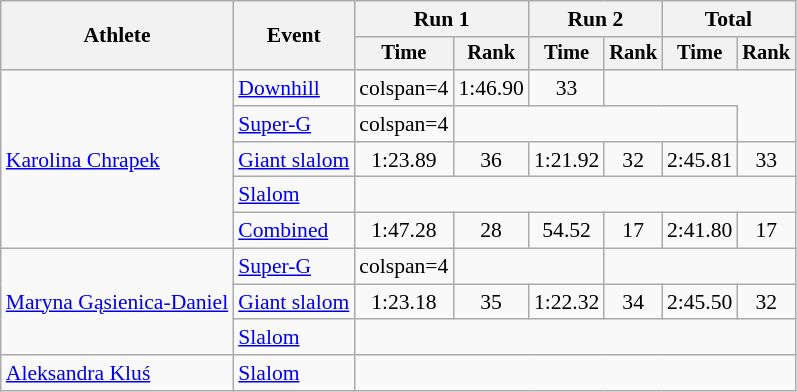<table class="wikitable" style="font-size:90%">
<tr>
<th rowspan=2>Athlete</th>
<th rowspan=2>Event</th>
<th colspan=2>Run 1</th>
<th colspan=2>Run 2</th>
<th colspan=2>Total</th>
</tr>
<tr style="font-size:95%">
<th>Time</th>
<th>Rank</th>
<th>Time</th>
<th>Rank</th>
<th>Time</th>
<th>Rank</th>
</tr>
<tr align=center>
<td align=left rowspan=5><a href='#'>Karolina Chrapek</a></td>
<td align=left><a href='#'>Downhill</a></td>
<td>colspan=4 </td>
<td>1:46.90</td>
<td>33</td>
</tr>
<tr align=center>
<td align=left><a href='#'>Super-G</a></td>
<td>colspan=4 </td>
<td colspan=4></td>
</tr>
<tr align=center>
<td align=left><a href='#'>Giant slalom</a></td>
<td>1:23.89</td>
<td>36</td>
<td>1:21.92</td>
<td>32</td>
<td>2:45.81</td>
<td>33</td>
</tr>
<tr align=center>
<td align=left><a href='#'>Slalom</a></td>
<td colspan=6></td>
</tr>
<tr align=center>
<td align=left><a href='#'>Combined</a></td>
<td>1:47.28</td>
<td>28</td>
<td>54.52</td>
<td>17</td>
<td>2:41.80</td>
<td>17</td>
</tr>
<tr align=center>
<td align=left rowspan=3><a href='#'>Maryna Gąsienica-Daniel</a></td>
<td align=left><a href='#'>Super-G</a></td>
<td>colspan=4 </td>
<td colspan=2></td>
</tr>
<tr align=center>
<td align=left><a href='#'>Giant slalom</a></td>
<td>1:23.18</td>
<td>35</td>
<td>1:22.32</td>
<td>34</td>
<td>2:45.50</td>
<td>32</td>
</tr>
<tr align=center>
<td align=left><a href='#'>Slalom</a></td>
<td colspan=6></td>
</tr>
<tr align=center>
<td align=left><a href='#'>Aleksandra Kluś</a></td>
<td align=left><a href='#'>Slalom</a></td>
<td colspan=6></td>
</tr>
</table>
